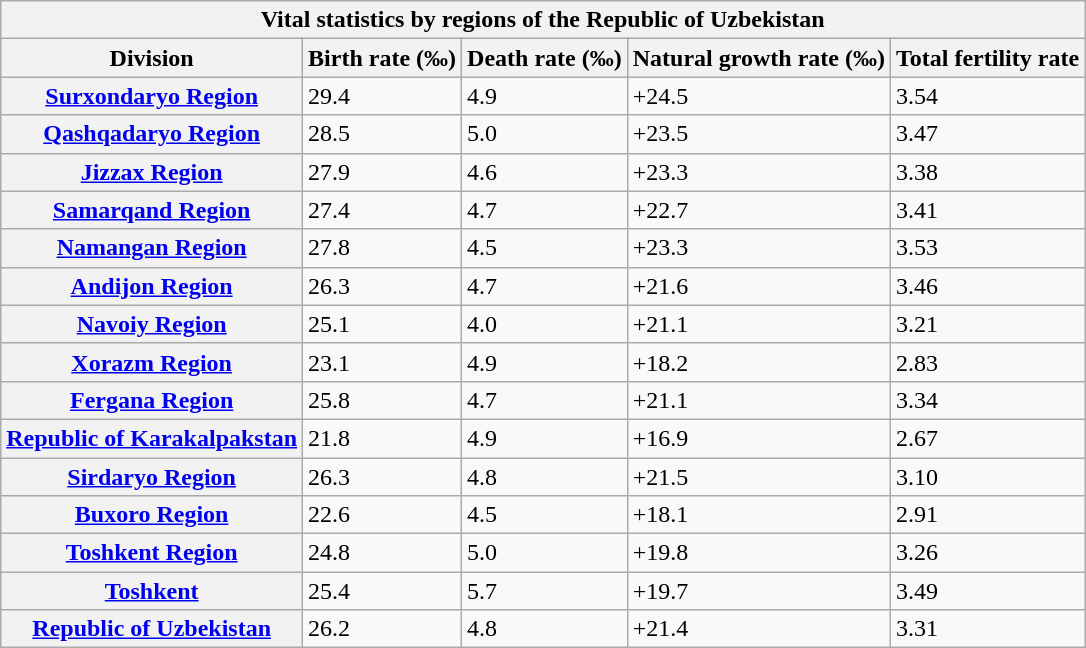<table class="wikitable sortable">
<tr>
<th colspan=19>Vital statistics by regions of the Republic of Uzbekistan </th>
</tr>
<tr style="background:#efefef;">
<th>Division</th>
<th>Birth rate (‰)</th>
<th>Death rate (‰)</th>
<th>Natural growth rate (‰)</th>
<th>Total fertility rate</th>
</tr>
<tr>
<th><a href='#'>Surxondaryo Region</a></th>
<td>29.4</td>
<td>4.9</td>
<td>+24.5</td>
<td>3.54</td>
</tr>
<tr>
<th><a href='#'>Qashqadaryo Region</a></th>
<td>28.5</td>
<td>5.0</td>
<td>+23.5</td>
<td>3.47</td>
</tr>
<tr>
<th><a href='#'>Jizzax Region</a></th>
<td>27.9</td>
<td>4.6</td>
<td>+23.3</td>
<td>3.38</td>
</tr>
<tr>
<th><a href='#'>Samarqand Region</a></th>
<td>27.4</td>
<td>4.7</td>
<td>+22.7</td>
<td>3.41</td>
</tr>
<tr>
<th><a href='#'>Namangan Region</a></th>
<td>27.8</td>
<td>4.5</td>
<td>+23.3</td>
<td>3.53</td>
</tr>
<tr>
<th><a href='#'>Andijon Region</a></th>
<td>26.3</td>
<td>4.7</td>
<td>+21.6</td>
<td>3.46</td>
</tr>
<tr>
<th><a href='#'>Navoiy Region</a></th>
<td>25.1</td>
<td>4.0</td>
<td>+21.1</td>
<td>3.21</td>
</tr>
<tr>
<th><a href='#'>Xorazm Region</a></th>
<td>23.1</td>
<td>4.9</td>
<td>+18.2</td>
<td>2.83</td>
</tr>
<tr>
<th><a href='#'>Fergana Region</a></th>
<td>25.8</td>
<td>4.7</td>
<td>+21.1</td>
<td>3.34</td>
</tr>
<tr>
<th><a href='#'>Republic of Karakalpakstan</a></th>
<td>21.8</td>
<td>4.9</td>
<td>+16.9</td>
<td>2.67</td>
</tr>
<tr>
<th><a href='#'>Sirdaryo Region</a></th>
<td>26.3</td>
<td>4.8</td>
<td>+21.5</td>
<td>3.10</td>
</tr>
<tr>
<th><a href='#'>Buxoro Region</a></th>
<td>22.6</td>
<td>4.5</td>
<td>+18.1</td>
<td>2.91</td>
</tr>
<tr>
<th><a href='#'>Toshkent Region</a></th>
<td>24.8</td>
<td>5.0</td>
<td>+19.8</td>
<td>3.26</td>
</tr>
<tr>
<th><a href='#'>Toshkent</a></th>
<td>25.4</td>
<td>5.7</td>
<td>+19.7</td>
<td>3.49</td>
</tr>
<tr>
<th><a href='#'>Republic of Uzbekistan</a></th>
<td>26.2</td>
<td>4.8</td>
<td>+21.4</td>
<td>3.31</td>
</tr>
</table>
